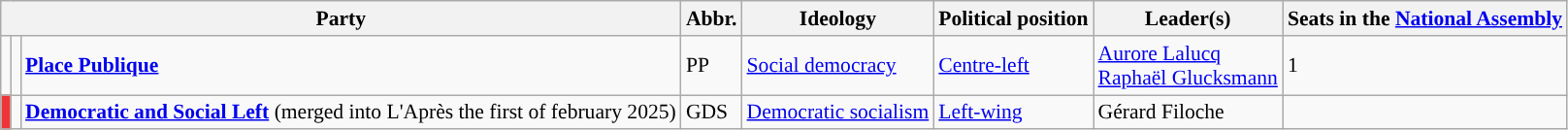<table class="wikitable" style="font-size:90%">
<tr>
<th colspan="3">Party</th>
<th>Abbr.</th>
<th>Ideology</th>
<th>Political position</th>
<th>Leader(s)</th>
<th>Seats in the <a href='#'>National Assembly</a></th>
</tr>
<tr>
<td style="background-color:"></td>
<td align="center"></td>
<td><strong><a href='#'>Place Publique</a></strong></td>
<td>PP</td>
<td><a href='#'>Social democracy</a></td>
<td><a href='#'>Centre-left</a></td>
<td><a href='#'>Aurore Lalucq</a><br><a href='#'>Raphaël Glucksmann</a></td>
<td>1</td>
</tr>
<tr>
<td style="background-color:#EF3437"></td>
<td align="center"></td>
<td><strong><a href='#'>Democratic and Social Left</a></strong> (merged into L'Après the first of february 2025)</td>
<td>GDS</td>
<td><a href='#'>Democratic socialism</a></td>
<td><a href='#'>Left-wing</a></td>
<td>Gérard Filoche</td>
<td></td>
</tr>
</table>
